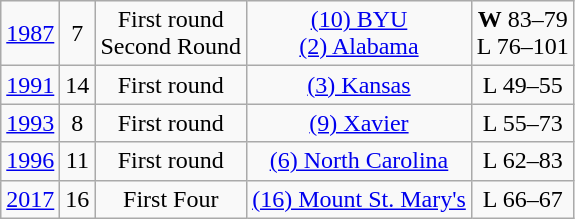<table class="wikitable">
<tr align="center">
<td><a href='#'>1987</a></td>
<td>7</td>
<td>First round<br>Second Round</td>
<td><a href='#'>(10) BYU</a><br><a href='#'>(2) Alabama</a></td>
<td><strong>W</strong> 83–79 <br>L 76–101</td>
</tr>
<tr align="center">
<td><a href='#'>1991</a></td>
<td>14</td>
<td>First round</td>
<td><a href='#'>(3) Kansas</a></td>
<td>L 49–55</td>
</tr>
<tr align="center">
<td><a href='#'>1993</a></td>
<td>8</td>
<td>First round</td>
<td><a href='#'>(9) Xavier</a></td>
<td>L 55–73</td>
</tr>
<tr align="center">
<td><a href='#'>1996</a></td>
<td>11</td>
<td>First round</td>
<td><a href='#'>(6) North Carolina</a></td>
<td>L 62–83</td>
</tr>
<tr align="center">
<td><a href='#'>2017</a></td>
<td>16</td>
<td>First Four</td>
<td><a href='#'>(16) Mount St. Mary's</a></td>
<td>L 66–67</td>
</tr>
</table>
